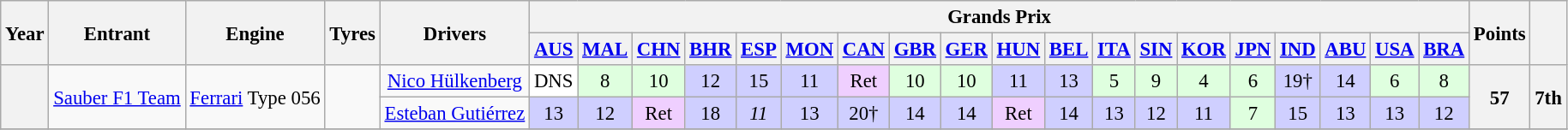<table class="wikitable" style="text-align:center; font-size:95%">
<tr>
<th rowspan="2">Year</th>
<th rowspan="2">Entrant</th>
<th rowspan="2">Engine</th>
<th rowspan="2">Tyres</th>
<th rowspan="2">Drivers</th>
<th colspan="19">Grands Prix</th>
<th rowspan="2">Points</th>
<th rowspan="2"></th>
</tr>
<tr>
<th><a href='#'>AUS</a></th>
<th><a href='#'>MAL</a></th>
<th><a href='#'>CHN</a></th>
<th><a href='#'>BHR</a></th>
<th><a href='#'>ESP</a></th>
<th><a href='#'>MON</a></th>
<th><a href='#'>CAN</a></th>
<th><a href='#'>GBR</a></th>
<th><a href='#'>GER</a></th>
<th><a href='#'>HUN</a></th>
<th><a href='#'>BEL</a></th>
<th><a href='#'>ITA</a></th>
<th><a href='#'>SIN</a></th>
<th><a href='#'>KOR</a></th>
<th><a href='#'>JPN</a></th>
<th><a href='#'>IND</a></th>
<th><a href='#'>ABU</a></th>
<th><a href='#'>USA</a></th>
<th><a href='#'>BRA</a></th>
</tr>
<tr>
<th rowspan=2></th>
<td rowspan=2><a href='#'>Sauber F1 Team</a></td>
<td rowspan=2><a href='#'>Ferrari</a> Type 056</td>
<td rowspan=2></td>
<td align="center"> <a href='#'>Nico Hülkenberg</a></td>
<td style="background:#ffffff;">DNS</td>
<td style="background:#dfffdf;">8</td>
<td style="background:#dfffdf;">10</td>
<td style="background:#cfcfff;">12</td>
<td style="background:#cfcfff;">15</td>
<td style="background:#cfcfff;">11</td>
<td style="background:#efcfff;">Ret</td>
<td style="background:#dfffdf;">10</td>
<td style="background:#dfffdf;">10</td>
<td style="background:#cfcfff;">11</td>
<td style="background:#cfcfff;">13</td>
<td style="background:#dfffdf;">5</td>
<td style="background:#dfffdf;">9</td>
<td style="background:#dfffdf;">4</td>
<td style="background:#dfffdf;">6</td>
<td style="background:#cfcfff;">19†</td>
<td style="background:#cfcfff;">14</td>
<td style="background:#dfffdf;">6</td>
<td style="background:#dfffdf;">8</td>
<th rowspan="2">57</th>
<th rowspan="2">7th</th>
</tr>
<tr>
<td align="center"> <a href='#'>Esteban Gutiérrez</a></td>
<td style="background:#CFCFFF;">13</td>
<td style="background:#cfcfff;">12</td>
<td style="background:#EFCFFF;">Ret</td>
<td style="background:#cfcfff;">18</td>
<td style="background:#cfcfff;"><em>11</em></td>
<td style="background:#cfcfff;">13</td>
<td style="background:#cfcfff;">20†</td>
<td style="background:#cfcfff;">14</td>
<td style="background:#cfcfff;">14</td>
<td style="background:#EFCFFF;">Ret</td>
<td style="background:#cfcfff;">14</td>
<td style="background:#cfcfff;">13</td>
<td style="background:#cfcfff;">12</td>
<td style="background:#cfcfff;">11</td>
<td style="background:#dfffdf;">7</td>
<td style="background:#cfcfff;">15</td>
<td style="background:#cfcfff;">13</td>
<td style="background:#cfcfff;">13</td>
<td style="background:#cfcfff;">12</td>
</tr>
<tr>
</tr>
</table>
